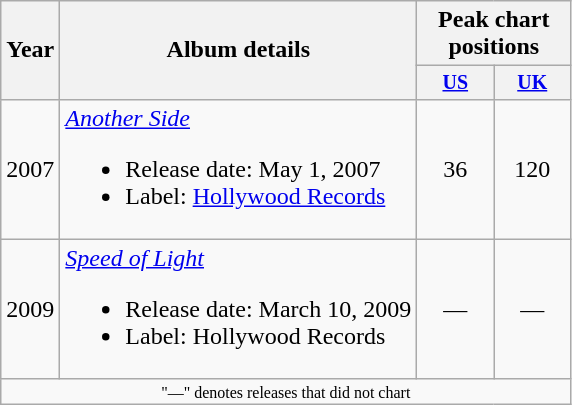<table class="wikitable" style="text-align:center;">
<tr>
<th rowspan="2">Year</th>
<th rowspan="2">Album details</th>
<th colspan="2">Peak chart<br>positions</th>
</tr>
<tr style="font-size:smaller;">
<th style="width:45px;"><a href='#'>US</a></th>
<th style="width:45px;"><a href='#'>UK</a><br></th>
</tr>
<tr>
<td>2007</td>
<td style="text-align:left;"><em><a href='#'>Another Side</a></em><br><ul><li>Release date: May 1, 2007</li><li>Label: <a href='#'>Hollywood Records</a></li></ul></td>
<td>36</td>
<td>120</td>
</tr>
<tr>
<td>2009</td>
<td style="text-align:left;"><em><a href='#'>Speed of Light</a></em><br><ul><li>Release date: March 10, 2009</li><li>Label: Hollywood Records</li></ul></td>
<td>—</td>
<td>—</td>
</tr>
<tr>
<td colspan="10" style="font-size:8pt">"—" denotes releases that did not chart</td>
</tr>
</table>
